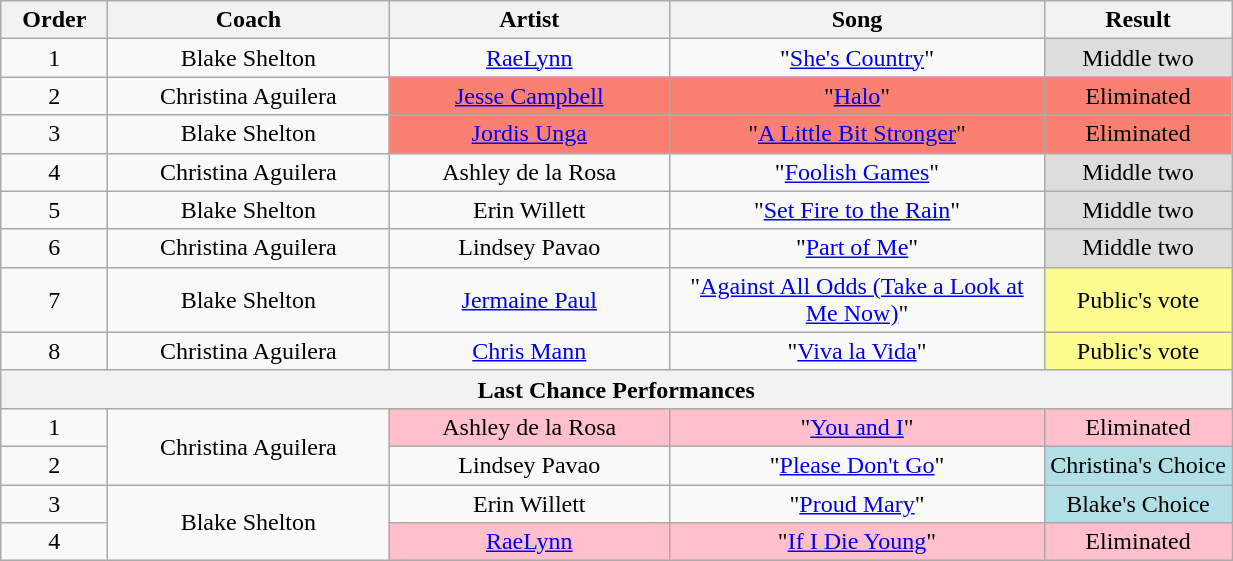<table class="wikitable" style="text-align:center; width:65%;">
<tr>
<th style="width:5%;">Order</th>
<th style="width:15%;">Coach</th>
<th style="width:15%;">Artist</th>
<th style="width:20%;">Song</th>
<th style="width:10%;">Result</th>
</tr>
<tr>
<td>1</td>
<td>Blake Shelton</td>
<td><a href='#'>RaeLynn</a></td>
<td>"<a href='#'>She's Country</a>"</td>
<td style="background:#ddd;">Middle two</td>
</tr>
<tr>
<td>2</td>
<td>Christina Aguilera</td>
<td style="background:salmon;"><a href='#'>Jesse Campbell</a></td>
<td style="background:salmon;">"<a href='#'>Halo</a>"</td>
<td style="background:salmon;">Eliminated</td>
</tr>
<tr>
<td>3</td>
<td>Blake Shelton</td>
<td style="background:salmon;"><a href='#'>Jordis Unga</a></td>
<td style="background:salmon;">"<a href='#'>A Little Bit Stronger</a>"</td>
<td style="background:salmon;">Eliminated</td>
</tr>
<tr>
<td>4</td>
<td>Christina Aguilera</td>
<td>Ashley de la Rosa</td>
<td>"<a href='#'>Foolish Games</a>"</td>
<td style="background:#ddd;">Middle two</td>
</tr>
<tr>
<td>5</td>
<td>Blake Shelton</td>
<td>Erin Willett</td>
<td>"<a href='#'>Set Fire to the Rain</a>"</td>
<td style="background:#ddd;">Middle two</td>
</tr>
<tr>
<td>6</td>
<td>Christina Aguilera</td>
<td>Lindsey Pavao</td>
<td>"<a href='#'>Part of Me</a>"</td>
<td style="background:#ddd;">Middle two</td>
</tr>
<tr>
<td>7</td>
<td>Blake Shelton</td>
<td><a href='#'>Jermaine Paul</a></td>
<td>"<a href='#'>Against All Odds (Take a Look at Me Now)</a>"</td>
<td style="background:#fdfc8f;">Public's vote</td>
</tr>
<tr>
<td>8</td>
<td>Christina Aguilera</td>
<td><a href='#'>Chris Mann</a></td>
<td>"<a href='#'>Viva la Vida</a>"</td>
<td style="background:#fdfc8f;">Public's vote</td>
</tr>
<tr>
<th colspan="5">Last Chance Performances</th>
</tr>
<tr>
<td>1</td>
<td rowspan="2">Christina Aguilera</td>
<td style="background:pink;">Ashley de la Rosa</td>
<td style="background:pink;">"<a href='#'>You and I</a>"</td>
<td style="background:pink;">Eliminated</td>
</tr>
<tr>
<td>2</td>
<td>Lindsey Pavao</td>
<td>"<a href='#'>Please Don't Go</a>"</td>
<td style="background:#B0E0E6;">Christina's Choice</td>
</tr>
<tr>
<td>3</td>
<td rowspan="2">Blake Shelton</td>
<td>Erin Willett</td>
<td>"<a href='#'>Proud Mary</a>"</td>
<td style="background:#B0E0E6;">Blake's Choice</td>
</tr>
<tr>
<td>4</td>
<td style="background:pink;"><a href='#'>RaeLynn</a></td>
<td style="background:pink;">"<a href='#'>If I Die Young</a>"</td>
<td style="background:pink;">Eliminated</td>
</tr>
</table>
